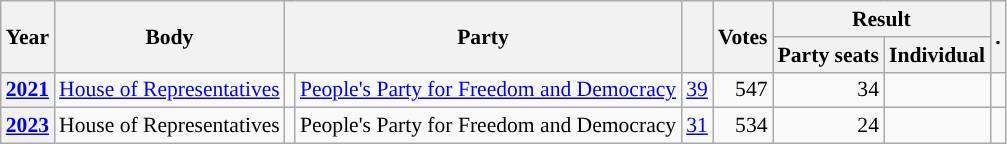<table class="wikitable plainrowheaders sortable" border=2 cellpadding=4 cellspacing=0 style="border: 1px #aaa solid; font-size: 90%; text-align:center;">
<tr>
<th scope="col" rowspan=2>Year</th>
<th scope="col" rowspan=2>Body</th>
<th scope="col" colspan=2 rowspan=2>Party</th>
<th scope="col" rowspan=2></th>
<th scope="col" rowspan=2>Votes</th>
<th scope="colgroup" colspan=2>Result</th>
<th scope="col" rowspan=2 class="unsortable">.</th>
</tr>
<tr>
<th scope="col">Party seats</th>
<th scope="col">Individual</th>
</tr>
<tr>
<th scope="row"><a href='#'>2021</a></th>
<td><a href='#'>House of Representatives</a></td>
<td style="background-color:"></td>
<td><a href='#'>People's Party for Freedom and Democracy</a></td>
<td style=text-align:right><a href='#'>39</a></td>
<td style=text-align:right>547</td>
<td style=text-align:right>34</td>
<td></td>
<td></td>
</tr>
<tr>
<th scope="row"><a href='#'>2023</a></th>
<td>House of Representatives</td>
<td style="background-color:"></td>
<td>People's Party for Freedom and Democracy</td>
<td style=text-align:right><a href='#'>31</a></td>
<td style=text-align:right>534</td>
<td style=text-align:right>24</td>
<td></td>
<td></td>
</tr>
</table>
